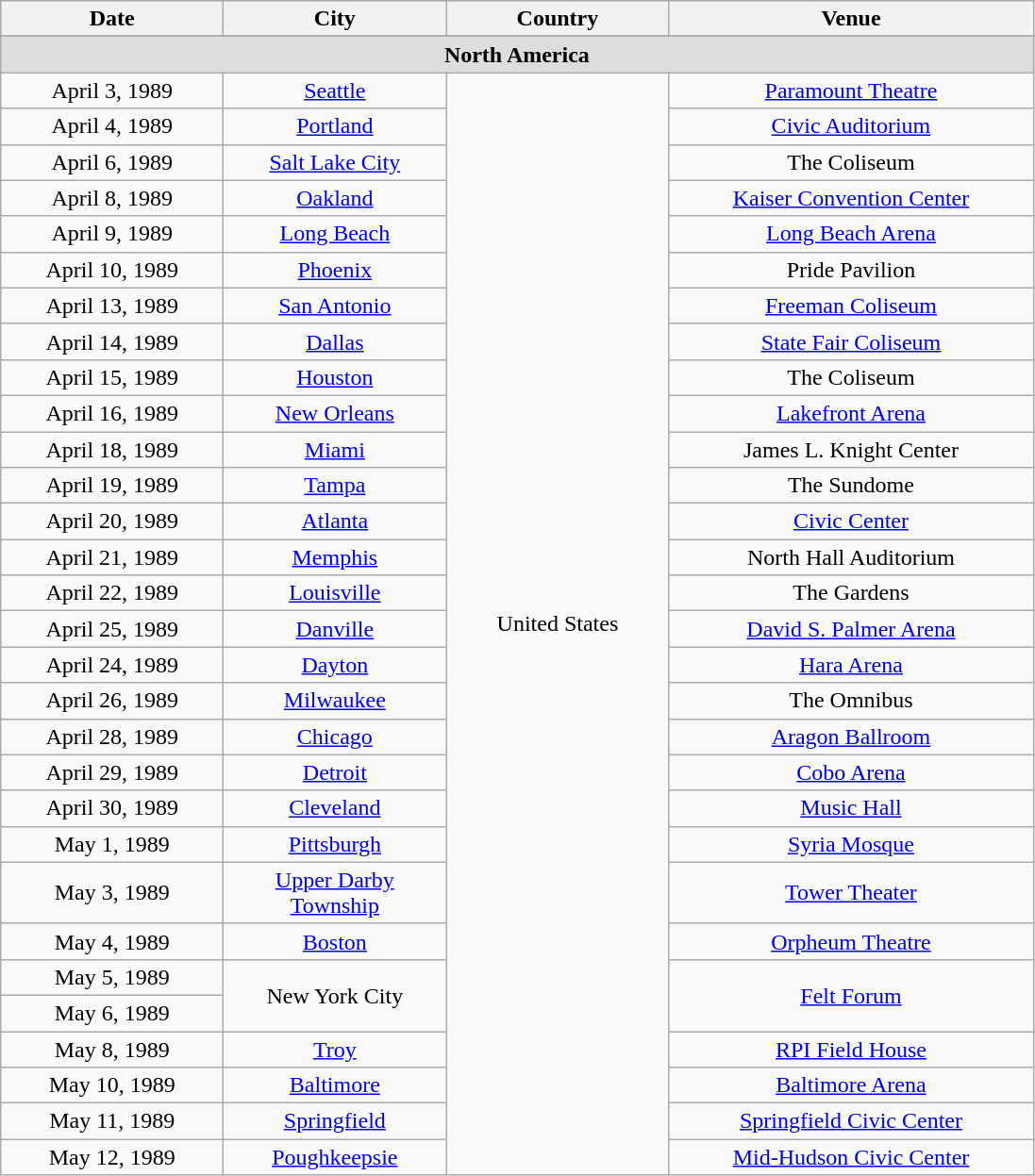<table class="wikitable" style="text-align:center;">
<tr>
<th width="150">Date</th>
<th width="150">City</th>
<th width="150">Country</th>
<th width="250">Venue</th>
</tr>
<tr>
</tr>
<tr style="background:#ddd;">
<td colspan="4"><strong>North America</strong></td>
</tr>
<tr>
<td>April 3, 1989</td>
<td><a href='#'>Seattle</a></td>
<td rowspan="30">United States</td>
<td><a href='#'>Paramount Theatre</a></td>
</tr>
<tr>
<td>April 4, 1989</td>
<td><a href='#'>Portland</a></td>
<td><a href='#'>Civic Auditorium</a></td>
</tr>
<tr>
<td>April 6, 1989</td>
<td><a href='#'>Salt Lake City</a></td>
<td>The Coliseum</td>
</tr>
<tr>
<td>April 8, 1989</td>
<td><a href='#'>Oakland</a></td>
<td><a href='#'>Kaiser Convention Center</a></td>
</tr>
<tr>
<td>April 9, 1989</td>
<td><a href='#'>Long Beach</a></td>
<td><a href='#'>Long Beach Arena</a></td>
</tr>
<tr>
<td>April 10, 1989</td>
<td><a href='#'>Phoenix</a></td>
<td>Pride Pavilion</td>
</tr>
<tr>
<td>April 13, 1989</td>
<td><a href='#'>San Antonio</a></td>
<td><a href='#'>Freeman Coliseum</a></td>
</tr>
<tr>
<td>April 14, 1989</td>
<td><a href='#'>Dallas</a></td>
<td><a href='#'>State Fair Coliseum</a></td>
</tr>
<tr>
<td>April 15, 1989</td>
<td><a href='#'>Houston</a></td>
<td>The Coliseum</td>
</tr>
<tr>
<td>April 16, 1989</td>
<td><a href='#'>New Orleans</a></td>
<td><a href='#'>Lakefront Arena</a></td>
</tr>
<tr>
<td>April 18, 1989</td>
<td><a href='#'>Miami</a></td>
<td>James L. Knight Center</td>
</tr>
<tr>
<td>April 19, 1989</td>
<td><a href='#'>Tampa</a></td>
<td>The Sundome</td>
</tr>
<tr>
<td>April 20, 1989</td>
<td><a href='#'>Atlanta</a></td>
<td><a href='#'>Civic Center</a></td>
</tr>
<tr>
<td>April 21, 1989</td>
<td><a href='#'>Memphis</a></td>
<td>North Hall Auditorium</td>
</tr>
<tr>
<td>April 22, 1989</td>
<td><a href='#'>Louisville</a></td>
<td>The Gardens</td>
</tr>
<tr>
<td>April 25, 1989</td>
<td><a href='#'>Danville</a></td>
<td><a href='#'>David S. Palmer Arena</a></td>
</tr>
<tr>
<td>April 24, 1989</td>
<td><a href='#'>Dayton</a></td>
<td><a href='#'>Hara Arena</a></td>
</tr>
<tr>
<td>April 26, 1989</td>
<td><a href='#'>Milwaukee</a></td>
<td>The Omnibus</td>
</tr>
<tr>
<td>April 28, 1989</td>
<td><a href='#'>Chicago</a></td>
<td><a href='#'>Aragon Ballroom</a></td>
</tr>
<tr>
<td>April 29, 1989</td>
<td><a href='#'>Detroit</a></td>
<td><a href='#'>Cobo Arena</a></td>
</tr>
<tr>
<td>April 30, 1989</td>
<td><a href='#'>Cleveland</a></td>
<td><a href='#'>Music Hall</a></td>
</tr>
<tr>
<td>May 1, 1989</td>
<td><a href='#'>Pittsburgh</a></td>
<td><a href='#'>Syria Mosque</a></td>
</tr>
<tr>
<td>May 3, 1989</td>
<td><a href='#'>Upper Darby Township</a></td>
<td><a href='#'>Tower Theater</a></td>
</tr>
<tr>
<td>May 4, 1989</td>
<td><a href='#'>Boston</a></td>
<td><a href='#'>Orpheum Theatre</a></td>
</tr>
<tr>
<td>May 5, 1989</td>
<td rowspan="2">New York City</td>
<td rowspan="2"><a href='#'>Felt Forum</a></td>
</tr>
<tr>
<td>May 6, 1989</td>
</tr>
<tr>
<td>May 8, 1989</td>
<td><a href='#'>Troy</a></td>
<td><a href='#'>RPI Field House</a></td>
</tr>
<tr>
<td>May 10, 1989</td>
<td><a href='#'>Baltimore</a></td>
<td><a href='#'>Baltimore Arena</a></td>
</tr>
<tr>
<td>May 11, 1989</td>
<td><a href='#'>Springfield</a></td>
<td><a href='#'>Springfield Civic Center</a></td>
</tr>
<tr>
<td>May 12, 1989</td>
<td><a href='#'>Poughkeepsie</a></td>
<td><a href='#'>Mid-Hudson Civic Center</a></td>
</tr>
</table>
